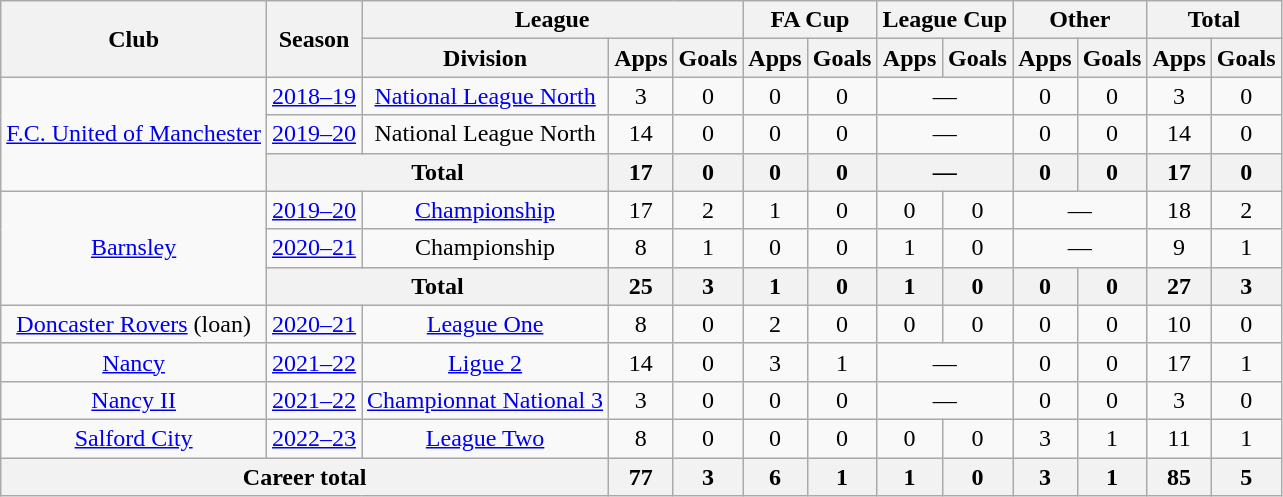<table class="wikitable" style="text-align:center">
<tr>
<th rowspan="2">Club</th>
<th rowspan="2">Season</th>
<th colspan="3">League</th>
<th colspan="2">FA Cup</th>
<th colspan="2">League Cup</th>
<th colspan="2">Other</th>
<th colspan="2">Total</th>
</tr>
<tr>
<th>Division</th>
<th>Apps</th>
<th>Goals</th>
<th>Apps</th>
<th>Goals</th>
<th>Apps</th>
<th>Goals</th>
<th>Apps</th>
<th>Goals</th>
<th>Apps</th>
<th>Goals</th>
</tr>
<tr>
<td rowspan="3"><a href='#'>F.C. United of Manchester</a></td>
<td><a href='#'>2018–19</a></td>
<td><a href='#'>National League North</a></td>
<td>3</td>
<td>0</td>
<td>0</td>
<td>0</td>
<td colspan=2>—</td>
<td>0</td>
<td>0</td>
<td>3</td>
<td>0</td>
</tr>
<tr>
<td><a href='#'>2019–20</a></td>
<td>National League North</td>
<td>14</td>
<td>0</td>
<td>0</td>
<td>0</td>
<td colspan=2>—</td>
<td>0</td>
<td>0</td>
<td>14</td>
<td>0</td>
</tr>
<tr>
<th colspan="2">Total</th>
<th>17</th>
<th>0</th>
<th>0</th>
<th>0</th>
<th colspan=2>—</th>
<th>0</th>
<th>0</th>
<th>17</th>
<th>0</th>
</tr>
<tr>
<td rowspan="3"><a href='#'>Barnsley</a></td>
<td><a href='#'>2019–20</a></td>
<td><a href='#'>Championship</a></td>
<td>17</td>
<td>2</td>
<td>1</td>
<td>0</td>
<td>0</td>
<td>0</td>
<td colspan=2>—</td>
<td>18</td>
<td>2</td>
</tr>
<tr>
<td><a href='#'>2020–21</a></td>
<td>Championship</td>
<td>8</td>
<td>1</td>
<td>0</td>
<td>0</td>
<td>1</td>
<td>0</td>
<td colspan=2>—</td>
<td>9</td>
<td>1</td>
</tr>
<tr>
<th colspan="2">Total</th>
<th>25</th>
<th>3</th>
<th>1</th>
<th>0</th>
<th>1</th>
<th>0</th>
<th>0</th>
<th>0</th>
<th>27</th>
<th>3</th>
</tr>
<tr>
<td><a href='#'>Doncaster Rovers</a> (loan)</td>
<td><a href='#'>2020–21</a></td>
<td><a href='#'>League One</a></td>
<td>8</td>
<td>0</td>
<td>2</td>
<td>0</td>
<td>0</td>
<td>0</td>
<td>0</td>
<td>0</td>
<td>10</td>
<td>0</td>
</tr>
<tr>
<td><a href='#'>Nancy</a></td>
<td><a href='#'>2021–22</a></td>
<td><a href='#'>Ligue 2</a></td>
<td>14</td>
<td>0</td>
<td>3</td>
<td>1</td>
<td colspan="2">—</td>
<td>0</td>
<td>0</td>
<td>17</td>
<td>1</td>
</tr>
<tr>
<td><a href='#'>Nancy II</a></td>
<td><a href='#'>2021–22</a></td>
<td><a href='#'>Championnat National 3</a></td>
<td>3</td>
<td>0</td>
<td>0</td>
<td>0</td>
<td colspan="2">—</td>
<td>0</td>
<td>0</td>
<td>3</td>
<td>0</td>
</tr>
<tr>
<td><a href='#'>Salford City</a></td>
<td><a href='#'>2022–23</a></td>
<td><a href='#'>League Two</a></td>
<td>8</td>
<td>0</td>
<td>0</td>
<td>0</td>
<td>0</td>
<td>0</td>
<td>3</td>
<td>1</td>
<td>11</td>
<td>1</td>
</tr>
<tr>
<th colspan="3">Career total</th>
<th>77</th>
<th>3</th>
<th>6</th>
<th>1</th>
<th>1</th>
<th>0</th>
<th>3</th>
<th>1</th>
<th>85</th>
<th>5</th>
</tr>
</table>
